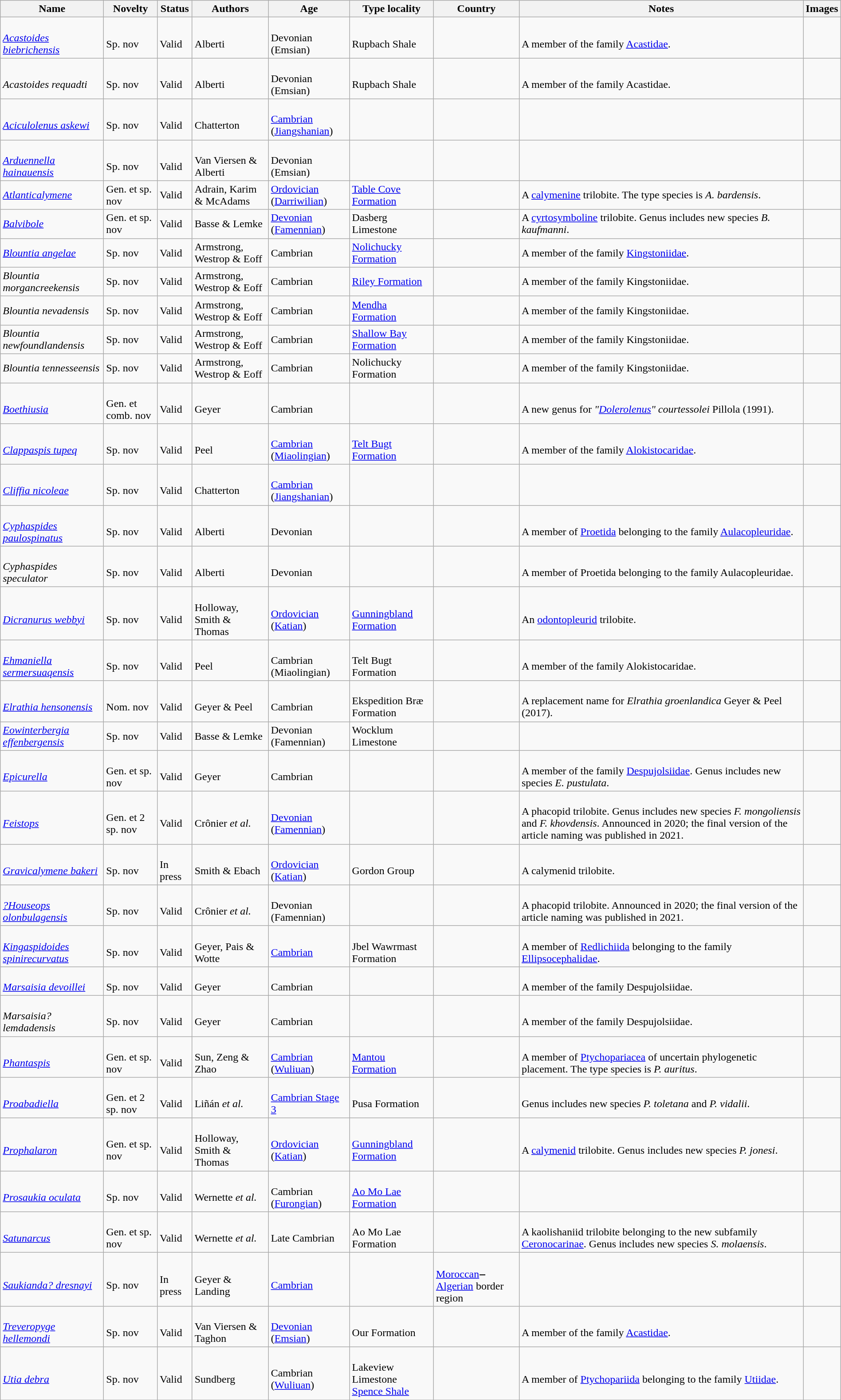<table class="wikitable sortable" align="center" width="100%">
<tr>
<th>Name</th>
<th>Novelty</th>
<th>Status</th>
<th>Authors</th>
<th>Age</th>
<th>Type locality</th>
<th>Country</th>
<th>Notes</th>
<th>Images</th>
</tr>
<tr>
<td><br><em><a href='#'>Acastoides biebrichensis</a></em></td>
<td><br>Sp. nov</td>
<td><br>Valid</td>
<td><br>Alberti</td>
<td><br>Devonian (Emsian)</td>
<td><br>Rupbach Shale</td>
<td><br></td>
<td><br>A member of the family <a href='#'>Acastidae</a>.</td>
<td></td>
</tr>
<tr>
<td><br><em>Acastoides requadti</em></td>
<td><br>Sp. nov</td>
<td><br>Valid</td>
<td><br>Alberti</td>
<td><br>Devonian (Emsian)</td>
<td><br>Rupbach Shale</td>
<td><br></td>
<td><br>A member of the family Acastidae.</td>
<td></td>
</tr>
<tr>
<td><br><em><a href='#'>Aciculolenus askewi</a></em></td>
<td><br>Sp. nov</td>
<td><br>Valid</td>
<td><br>Chatterton</td>
<td><br><a href='#'>Cambrian</a> (<a href='#'>Jiangshanian</a>)</td>
<td></td>
<td><br></td>
<td></td>
<td></td>
</tr>
<tr>
<td><br><em><a href='#'>Arduennella hainauensis</a></em></td>
<td><br>Sp. nov</td>
<td><br>Valid</td>
<td><br>Van Viersen & Alberti</td>
<td><br>Devonian (Emsian)</td>
<td></td>
<td><br></td>
<td></td>
<td></td>
</tr>
<tr>
<td><em><a href='#'>Atlanticalymene</a></em></td>
<td>Gen. et sp. nov</td>
<td>Valid</td>
<td>Adrain, Karim & McAdams</td>
<td><a href='#'>Ordovician</a> (<a href='#'>Darriwilian</a>)</td>
<td><a href='#'>Table Cove Formation</a></td>
<td></td>
<td>A <a href='#'>calymenine</a> trilobite. The type species is <em>A. bardensis</em>.</td>
<td></td>
</tr>
<tr>
<td><em><a href='#'>Balvibole</a></em></td>
<td>Gen. et sp. nov</td>
<td>Valid</td>
<td>Basse & Lemke</td>
<td><a href='#'>Devonian</a> (<a href='#'>Famennian</a>)</td>
<td>Dasberg Limestone</td>
<td></td>
<td>A <a href='#'>cyrtosymboline</a> trilobite. Genus includes new species <em>B. kaufmanni</em>.</td>
<td></td>
</tr>
<tr>
<td><em><a href='#'>Blountia angelae</a></em></td>
<td>Sp. nov</td>
<td>Valid</td>
<td>Armstrong, Westrop & Eoff</td>
<td>Cambrian</td>
<td><a href='#'>Nolichucky Formation</a></td>
<td></td>
<td>A member of the family <a href='#'>Kingstoniidae</a>.</td>
<td></td>
</tr>
<tr>
<td><em>Blountia morgancreekensis</em></td>
<td>Sp. nov</td>
<td>Valid</td>
<td>Armstrong, Westrop & Eoff</td>
<td>Cambrian</td>
<td><a href='#'>Riley Formation</a></td>
<td></td>
<td>A member of the family Kingstoniidae.</td>
<td></td>
</tr>
<tr>
<td><em>Blountia nevadensis</em></td>
<td>Sp. nov</td>
<td>Valid</td>
<td>Armstrong, Westrop & Eoff</td>
<td>Cambrian</td>
<td><a href='#'>Mendha Formation</a></td>
<td></td>
<td>A member of the family Kingstoniidae.</td>
<td></td>
</tr>
<tr>
<td><em>Blountia newfoundlandensis</em></td>
<td>Sp. nov</td>
<td>Valid</td>
<td>Armstrong, Westrop & Eoff</td>
<td>Cambrian</td>
<td><a href='#'>Shallow Bay Formation</a></td>
<td></td>
<td>A member of the family Kingstoniidae.</td>
<td></td>
</tr>
<tr>
<td><em>Blountia tennesseensis</em></td>
<td>Sp. nov</td>
<td>Valid</td>
<td>Armstrong, Westrop & Eoff</td>
<td>Cambrian</td>
<td>Nolichucky Formation</td>
<td></td>
<td>A member of the family Kingstoniidae.</td>
<td></td>
</tr>
<tr>
<td><br><em><a href='#'>Boethiusia</a></em></td>
<td><br>Gen. et comb. nov</td>
<td><br>Valid</td>
<td><br>Geyer</td>
<td><br>Cambrian</td>
<td></td>
<td><br></td>
<td><br>A new genus for <em>"<a href='#'>Dolerolenus</a>" courtessolei</em> Pillola (1991).</td>
<td></td>
</tr>
<tr>
<td><br><em><a href='#'>Clappaspis tupeq</a></em></td>
<td><br>Sp. nov</td>
<td><br>Valid</td>
<td><br>Peel</td>
<td><br><a href='#'>Cambrian</a> (<a href='#'>Miaolingian</a>)</td>
<td><br><a href='#'>Telt Bugt Formation</a></td>
<td><br></td>
<td><br>A member of the family <a href='#'>Alokistocaridae</a>.</td>
<td></td>
</tr>
<tr>
<td><br><em><a href='#'>Cliffia nicoleae</a></em></td>
<td><br>Sp. nov</td>
<td><br>Valid</td>
<td><br>Chatterton</td>
<td><br><a href='#'>Cambrian</a> (<a href='#'>Jiangshanian</a>)</td>
<td></td>
<td><br></td>
<td></td>
<td></td>
</tr>
<tr>
<td><br><em><a href='#'>Cyphaspides paulospinatus</a></em></td>
<td><br>Sp. nov</td>
<td><br>Valid</td>
<td><br>Alberti</td>
<td><br>Devonian</td>
<td></td>
<td><br></td>
<td><br>A member of <a href='#'>Proetida</a> belonging to the family <a href='#'>Aulacopleuridae</a>.</td>
<td></td>
</tr>
<tr>
<td><br><em>Cyphaspides speculator</em></td>
<td><br>Sp. nov</td>
<td><br>Valid</td>
<td><br>Alberti</td>
<td><br>Devonian</td>
<td></td>
<td><br></td>
<td><br>A member of Proetida belonging to the family Aulacopleuridae.</td>
<td></td>
</tr>
<tr>
<td><br><em><a href='#'>Dicranurus webbyi</a></em></td>
<td><br>Sp. nov</td>
<td><br>Valid</td>
<td><br>Holloway, Smith & Thomas</td>
<td><br><a href='#'>Ordovician</a> (<a href='#'>Katian</a>)</td>
<td><br><a href='#'>Gunningbland Formation</a></td>
<td><br></td>
<td><br>An <a href='#'>odontopleurid</a> trilobite.</td>
<td></td>
</tr>
<tr>
<td><br><em><a href='#'>Ehmaniella sermersuaqensis</a></em></td>
<td><br>Sp. nov</td>
<td><br>Valid</td>
<td><br>Peel</td>
<td><br>Cambrian (Miaolingian)</td>
<td><br>Telt Bugt Formation</td>
<td><br></td>
<td><br>A member of the family Alokistocaridae.</td>
<td></td>
</tr>
<tr>
<td><br><em><a href='#'>Elrathia hensonensis</a></em></td>
<td><br>Nom. nov</td>
<td><br>Valid</td>
<td><br>Geyer & Peel</td>
<td><br>Cambrian</td>
<td><br>Ekspedition Bræ Formation</td>
<td><br></td>
<td><br>A replacement name for <em>Elrathia groenlandica</em> Geyer & Peel (2017).</td>
<td></td>
</tr>
<tr>
<td><em><a href='#'>Eowinterbergia effenbergensis</a></em></td>
<td>Sp. nov</td>
<td>Valid</td>
<td>Basse & Lemke</td>
<td>Devonian (Famennian)</td>
<td>Wocklum Limestone</td>
<td></td>
<td></td>
<td></td>
</tr>
<tr>
<td><br><em><a href='#'>Epicurella</a></em></td>
<td><br>Gen. et sp. nov</td>
<td><br>Valid</td>
<td><br>Geyer</td>
<td><br>Cambrian</td>
<td></td>
<td><br></td>
<td><br>A member of the family <a href='#'>Despujolsiidae</a>. Genus includes new species <em>E. pustulata</em>.</td>
<td></td>
</tr>
<tr>
<td><br><em><a href='#'>Feistops</a></em></td>
<td><br>Gen. et 2 sp. nov</td>
<td><br>Valid</td>
<td><br>Crônier <em>et al.</em></td>
<td><br><a href='#'>Devonian</a> (<a href='#'>Famennian</a>)</td>
<td></td>
<td><br></td>
<td><br>A phacopid trilobite. Genus includes new species <em>F. mongoliensis</em> and <em>F. khovdensis</em>. Announced in 2020; the final version of the article naming was published in 2021.</td>
<td></td>
</tr>
<tr>
<td><br><em><a href='#'>Gravicalymene bakeri</a></em></td>
<td><br>Sp. nov</td>
<td><br>In press</td>
<td><br>Smith & Ebach</td>
<td><br><a href='#'>Ordovician</a> (<a href='#'>Katian</a>)</td>
<td><br>Gordon Group</td>
<td><br></td>
<td><br>A calymenid trilobite.</td>
<td></td>
</tr>
<tr>
<td><br><em><a href='#'>?Houseops olonbulagensis</a></em></td>
<td><br>Sp. nov</td>
<td><br>Valid</td>
<td><br>Crônier <em>et al.</em></td>
<td><br>Devonian (Famennian)</td>
<td></td>
<td><br></td>
<td><br>A phacopid trilobite. Announced in 2020; the final version of the article naming was published in 2021.</td>
<td></td>
</tr>
<tr>
<td><br><em><a href='#'>Kingaspidoides spinirecurvatus</a></em></td>
<td><br>Sp. nov</td>
<td><br>Valid</td>
<td><br>Geyer, Pais & Wotte</td>
<td><br><a href='#'>Cambrian</a></td>
<td><br>Jbel Wawrmast Formation</td>
<td><br></td>
<td><br>A member of <a href='#'>Redlichiida</a> belonging to the family <a href='#'>Ellipsocephalidae</a>.</td>
<td></td>
</tr>
<tr>
<td><br><em><a href='#'>Marsaisia devoillei</a></em></td>
<td><br>Sp. nov</td>
<td><br>Valid</td>
<td><br>Geyer</td>
<td><br>Cambrian</td>
<td></td>
<td><br></td>
<td><br>A member of the family Despujolsiidae.</td>
<td></td>
</tr>
<tr>
<td><br><em>Marsaisia? lemdadensis</em></td>
<td><br>Sp. nov</td>
<td><br>Valid</td>
<td><br>Geyer</td>
<td><br>Cambrian</td>
<td></td>
<td><br></td>
<td><br>A member of the family Despujolsiidae.</td>
<td></td>
</tr>
<tr>
<td><br><em><a href='#'>Phantaspis</a></em></td>
<td><br>Gen. et sp. nov</td>
<td><br>Valid</td>
<td><br>Sun, Zeng & Zhao</td>
<td><br><a href='#'>Cambrian</a> (<a href='#'>Wuliuan</a>)</td>
<td><br><a href='#'>Mantou Formation</a></td>
<td><br></td>
<td><br>A member of <a href='#'>Ptychopariacea</a> of uncertain phylogenetic placement. The type species is <em>P. auritus</em>.</td>
<td></td>
</tr>
<tr>
<td><br><em><a href='#'>Proabadiella</a></em></td>
<td><br>Gen. et 2 sp. nov</td>
<td><br>Valid</td>
<td><br>Liñán <em>et al.</em></td>
<td><br><a href='#'>Cambrian Stage 3</a></td>
<td><br>Pusa Formation</td>
<td><br></td>
<td><br>Genus includes new species <em>P. toletana</em> and <em>P. vidalii</em>.</td>
<td></td>
</tr>
<tr>
<td><br><em><a href='#'>Prophalaron</a></em></td>
<td><br>Gen. et sp. nov</td>
<td><br>Valid</td>
<td><br>Holloway, Smith & Thomas</td>
<td><br><a href='#'>Ordovician</a> (<a href='#'>Katian</a>)</td>
<td><br><a href='#'>Gunningbland Formation</a></td>
<td><br></td>
<td><br>A <a href='#'>calymenid</a> trilobite. Genus includes new species <em>P. jonesi</em>.</td>
<td></td>
</tr>
<tr>
<td><br><em><a href='#'>Prosaukia oculata</a></em></td>
<td><br>Sp. nov</td>
<td><br>Valid</td>
<td><br>Wernette <em>et al.</em></td>
<td><br>Cambrian (<a href='#'>Furongian</a>)</td>
<td><br><a href='#'>Ao Mo Lae Formation</a></td>
<td><br></td>
<td></td>
<td></td>
</tr>
<tr>
<td><br><em><a href='#'>Satunarcus</a></em></td>
<td><br>Gen. et sp. nov</td>
<td><br>Valid</td>
<td><br>Wernette <em>et al.</em></td>
<td><br>Late Cambrian</td>
<td><br>Ao Mo Lae Formation</td>
<td><br></td>
<td><br>A kaolishaniid trilobite belonging to the new subfamily <a href='#'>Ceronocarinae</a>. Genus includes new species <em>S. molaensis</em>.</td>
<td></td>
</tr>
<tr>
<td><br><em><a href='#'>Saukianda? dresnayi</a></em></td>
<td><br>Sp. nov</td>
<td><br>In press</td>
<td><br>Geyer & Landing</td>
<td><br><a href='#'>Cambrian</a></td>
<td></td>
<td><br><a href='#'>Moroccan</a>‒<a href='#'>Algerian</a> border region</td>
<td></td>
<td></td>
</tr>
<tr>
<td><br><em><a href='#'>Treveropyge hellemondi</a></em></td>
<td><br>Sp. nov</td>
<td><br>Valid</td>
<td><br>Van Viersen & Taghon</td>
<td><br><a href='#'>Devonian</a> (<a href='#'>Emsian</a>)</td>
<td><br>Our Formation</td>
<td><br></td>
<td><br>A member of the family <a href='#'>Acastidae</a>.</td>
<td></td>
</tr>
<tr>
<td><br><em><a href='#'>Utia debra</a></em></td>
<td><br>Sp. nov</td>
<td><br>Valid</td>
<td><br>Sundberg</td>
<td><br>Cambrian (<a href='#'>Wuliuan</a>)</td>
<td><br>Lakeview Limestone<br><a href='#'>Spence Shale</a></td>
<td><br></td>
<td><br>A member of <a href='#'>Ptychopariida</a> belonging to the family <a href='#'>Utiidae</a>.</td>
<td></td>
</tr>
<tr>
</tr>
</table>
